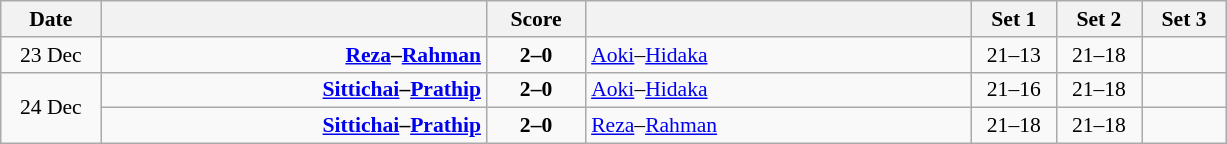<table class="wikitable" style="text-align: center; font-size:90% ">
<tr>
<th width="60">Date</th>
<th align="right" width="250"></th>
<th width="60">Score</th>
<th align="left" width="250"></th>
<th width="50">Set 1</th>
<th width="50">Set 2</th>
<th width="50">Set 3</th>
</tr>
<tr>
<td>23 Dec</td>
<td align=right><strong><a href='#'>Reza</a>–<a href='#'>Rahman</a> </strong></td>
<td align=center><strong>2–0</strong></td>
<td align=left> <a href='#'>Aoki</a>–<a href='#'>Hidaka</a></td>
<td>21–13</td>
<td>21–18</td>
<td></td>
</tr>
<tr>
<td rowspan=2>24 Dec</td>
<td align=right><strong><a href='#'>Sittichai</a>–<a href='#'>Prathip</a> </strong></td>
<td align=center><strong>2–0</strong></td>
<td align=left> <a href='#'>Aoki</a>–<a href='#'>Hidaka</a></td>
<td>21–16</td>
<td>21–18</td>
<td></td>
</tr>
<tr>
<td align=right><strong><a href='#'>Sittichai</a>–<a href='#'>Prathip</a> </strong></td>
<td align=center><strong>2–0</strong></td>
<td align=left> <a href='#'>Reza</a>–<a href='#'>Rahman</a></td>
<td>21–18</td>
<td>21–18</td>
<td></td>
</tr>
</table>
